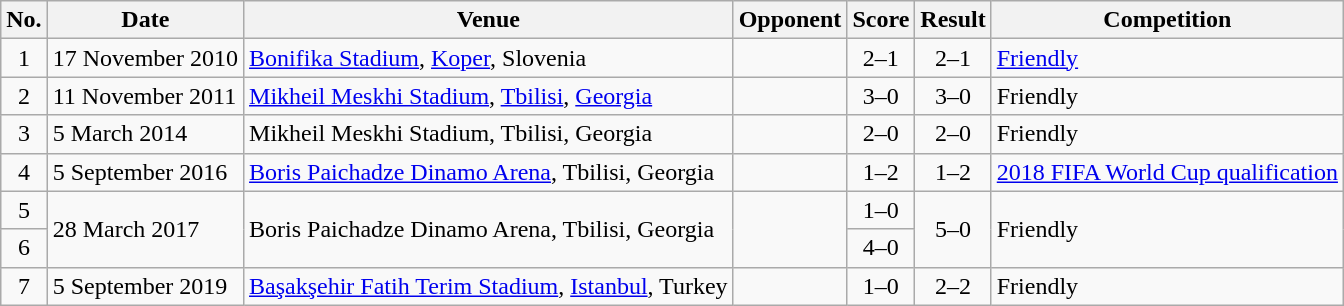<table class="wikitable sortable">
<tr>
<th scope="col">No.</th>
<th scope="col">Date</th>
<th scope="col">Venue</th>
<th scope="col">Opponent</th>
<th scope="col">Score</th>
<th scope="col">Result</th>
<th scope="col">Competition</th>
</tr>
<tr>
<td align="center">1</td>
<td>17 November 2010</td>
<td><a href='#'>Bonifika Stadium</a>, <a href='#'>Koper</a>, Slovenia</td>
<td></td>
<td align="center">2–1</td>
<td align="center">2–1</td>
<td><a href='#'>Friendly</a></td>
</tr>
<tr>
<td align="center">2</td>
<td>11 November 2011</td>
<td><a href='#'>Mikheil Meskhi Stadium</a>, <a href='#'>Tbilisi</a>, <a href='#'>Georgia</a></td>
<td></td>
<td align="center">3–0</td>
<td align="center">3–0</td>
<td>Friendly</td>
</tr>
<tr>
<td align="center">3</td>
<td>5 March 2014</td>
<td>Mikheil Meskhi Stadium, Tbilisi, Georgia</td>
<td></td>
<td align="center">2–0</td>
<td align="center">2–0</td>
<td>Friendly</td>
</tr>
<tr>
<td align="center">4</td>
<td>5 September 2016</td>
<td><a href='#'>Boris Paichadze Dinamo Arena</a>, Tbilisi, Georgia</td>
<td></td>
<td align="center">1–2</td>
<td align="center">1–2</td>
<td><a href='#'>2018 FIFA World Cup qualification</a></td>
</tr>
<tr>
<td align="center">5</td>
<td rowspan="2">28 March 2017</td>
<td rowspan="2">Boris Paichadze Dinamo Arena, Tbilisi, Georgia</td>
<td rowspan="2"></td>
<td align="center">1–0</td>
<td rowspan="2" align="center">5–0</td>
<td rowspan="2">Friendly</td>
</tr>
<tr>
<td align="center">6</td>
<td align="center">4–0</td>
</tr>
<tr>
<td align="center">7</td>
<td>5 September 2019</td>
<td><a href='#'>Başakşehir Fatih Terim Stadium</a>, <a href='#'>Istanbul</a>, Turkey</td>
<td></td>
<td align="center">1–0</td>
<td align="center">2–2</td>
<td>Friendly</td>
</tr>
</table>
